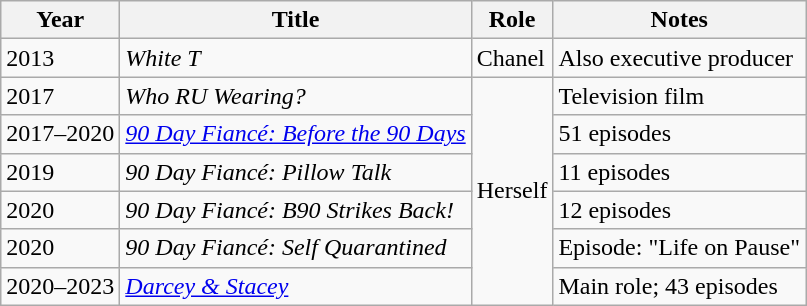<table class="wikitable">
<tr>
<th>Year</th>
<th>Title</th>
<th>Role</th>
<th>Notes</th>
</tr>
<tr>
<td>2013</td>
<td><em>White T</em></td>
<td>Chanel</td>
<td>Also executive producer</td>
</tr>
<tr>
<td>2017</td>
<td><em>Who RU Wearing?</em></td>
<td rowspan="6">Herself</td>
<td>Television film</td>
</tr>
<tr>
<td>2017–2020</td>
<td><em><a href='#'>90 Day Fiancé: Before the 90 Days</a></em></td>
<td>51 episodes</td>
</tr>
<tr>
<td>2019</td>
<td><em>90 Day Fiancé: Pillow Talk</em></td>
<td>11 episodes</td>
</tr>
<tr>
<td>2020</td>
<td><em>90 Day Fiancé: B90 Strikes Back!</em></td>
<td>12 episodes</td>
</tr>
<tr>
<td>2020</td>
<td><em>90 Day Fiancé: Self Quarantined</em></td>
<td>Episode: "Life on Pause"</td>
</tr>
<tr>
<td>2020–2023</td>
<td><em><a href='#'>Darcey & Stacey</a></em></td>
<td>Main role; 43 episodes</td>
</tr>
</table>
